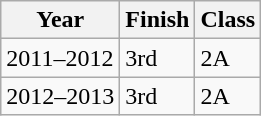<table class="wikitable">
<tr>
<th>Year</th>
<th>Finish</th>
<th>Class</th>
</tr>
<tr>
<td>2011–2012</td>
<td>3rd</td>
<td>2A</td>
</tr>
<tr>
<td>2012–2013</td>
<td>3rd</td>
<td>2A</td>
</tr>
</table>
